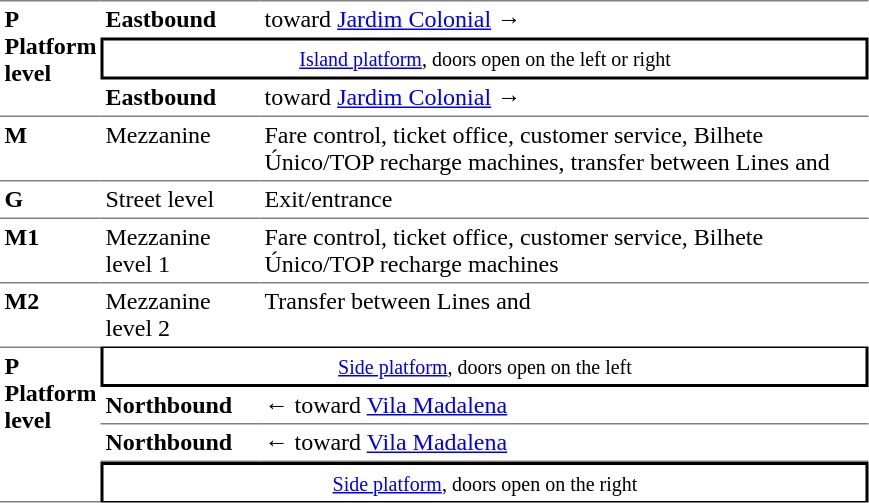<table table border=0 cellspacing=0 cellpadding=3>
<tr>
<td style="border-top:solid 1px gray;border-bottom:solid 1px gray;vertical-align:top;" rowspan=4><strong>P<br>Platform level</strong></td>
</tr>
<tr>
<td style="border-top:solid 1px gray;"><span><strong>Eastbound</strong></span></td>
<td style="border-top:solid 1px gray;"> toward <a href='#'>Jardim Colonial</a> →</td>
</tr>
<tr>
<td style="border-top:solid 2px black;border-right:solid 2px black;border-left:solid 2px black;border-bottom:solid 2px black;text-align:center;" colspan=5><small><a href='#'>Island platform</a>, doors open on the left or right</small></td>
</tr>
<tr>
<td style="border-bottom:solid 1px gray;"><span><strong>Eastbound</strong></span></td>
<td style="border-bottom:solid 1px gray;"> toward <a href='#'>Jardim Colonial</a> →</td>
</tr>
<tr>
<td style="vertical-align:top;"><strong>M</strong></td>
<td style="vertical-align:top;">Mezzanine</td>
<td style="vertical-align:top;">Fare control, ticket office, customer service, Bilhete Único/TOP recharge machines, transfer between Lines  and </td>
</tr>
<tr>
<td style="border-top:solid 1px gray;vertical-align:top;" width=50><strong>G</strong></td>
<td style="border-top:solid 1px gray;vertical-align:top;" width=100>Street level</td>
<td style="border-top:solid 1px gray;vertical-align:top;" width=400>Exit/entrance</td>
</tr>
<tr>
<td style="border-top:solid 1px gray;vertical-align:top;"><strong>M1</strong></td>
<td style="border-top:solid 1px gray;vertical-align:top;">Mezzanine level 1</td>
<td style="border-top:solid 1px gray;vertical-align:top;">Fare control, ticket office, customer service, Bilhete Único/TOP recharge machines</td>
</tr>
<tr>
<td style="border-top:solid 1px gray;vertical-align:top;"><strong>M2</strong></td>
<td style="border-top:solid 1px gray;vertical-align:top;">Mezzanine level 2</td>
<td style="border-top:solid 1px gray;vertical-align:top;">Transfer between Lines  and </td>
</tr>
<tr>
<td style="border-top:solid 1px gray;border-bottom:solid 1px gray;vertical-align:top;" rowspan=5><strong>P<br>Platform level</strong></td>
</tr>
<tr>
<td style="border-top:solid 1px black;border-right:solid 2px black;border-left:solid 2px black;border-bottom:solid 2px black;text-align:center;" colspan=5><small><a href='#'>Side platform</a>, doors open on the left</small></td>
</tr>
<tr>
<td style="border-bottom:solid 1px gray;"><span><strong>Northbound</strong></span></td>
<td style="border-bottom:solid 1px gray;">←  toward <a href='#'>Vila Madalena</a></td>
</tr>
<tr>
<td style="border-bottom:solid 1px gray;"><span><strong>Northbound</strong></span></td>
<td style="border-bottom:solid 1px gray;">←  toward <a href='#'>Vila Madalena</a></td>
</tr>
<tr>
<td style="border-top:solid 2px black;border-right:solid 2px black;border-left:solid 2px black;border-bottom:solid 1px black;text-align:center;" colspan=5><small><a href='#'>Side platform</a>, doors open on the right</small></td>
</tr>
</table>
